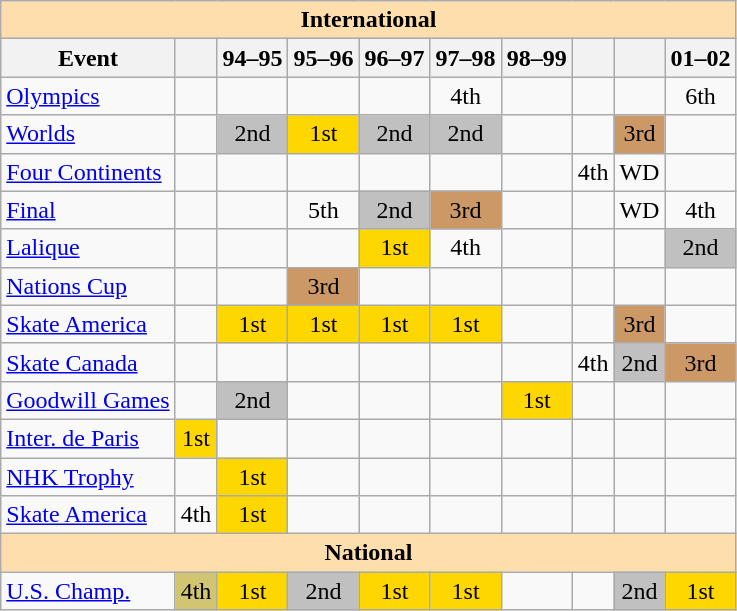<table class="wikitable" style="text-align:center">
<tr>
<th style="background-color: #ffdead; " colspan=10 align=center>International</th>
</tr>
<tr>
<th>Event</th>
<th></th>
<th>94–95</th>
<th>95–96</th>
<th>96–97</th>
<th>97–98</th>
<th>98–99</th>
<th></th>
<th></th>
<th>01–02</th>
</tr>
<tr>
<td align=left><a href='#'>Olympics</a></td>
<td></td>
<td></td>
<td></td>
<td></td>
<td>4th</td>
<td></td>
<td></td>
<td></td>
<td>6th</td>
</tr>
<tr>
<td align=left><a href='#'>Worlds</a></td>
<td></td>
<td bgcolor=silver>2nd</td>
<td bgcolor=gold>1st</td>
<td bgcolor=silver>2nd</td>
<td bgcolor=silver>2nd</td>
<td></td>
<td></td>
<td bgcolor=cc9966>3rd</td>
<td></td>
</tr>
<tr>
<td align=left><a href='#'>Four Continents</a></td>
<td></td>
<td></td>
<td></td>
<td></td>
<td></td>
<td></td>
<td>4th</td>
<td>WD</td>
<td></td>
</tr>
<tr>
<td align=left> <a href='#'>Final</a></td>
<td></td>
<td></td>
<td>5th</td>
<td bgcolor=silver>2nd</td>
<td bgcolor=cc9966>3rd</td>
<td></td>
<td></td>
<td>WD</td>
<td>4th</td>
</tr>
<tr>
<td align=left> <a href='#'>Lalique</a></td>
<td></td>
<td></td>
<td></td>
<td bgcolor=gold>1st</td>
<td>4th</td>
<td></td>
<td></td>
<td></td>
<td bgcolor=silver>2nd</td>
</tr>
<tr>
<td align=left> <a href='#'>Nations Cup</a></td>
<td></td>
<td></td>
<td bgcolor=cc9966>3rd</td>
<td></td>
<td></td>
<td></td>
<td></td>
<td></td>
<td></td>
</tr>
<tr>
<td align=left> <a href='#'>Skate America</a></td>
<td></td>
<td bgcolor=gold>1st</td>
<td bgcolor=gold>1st</td>
<td bgcolor=gold>1st</td>
<td bgcolor=gold>1st</td>
<td></td>
<td></td>
<td bgcolor=cc9966>3rd</td>
<td></td>
</tr>
<tr>
<td align=left> <a href='#'>Skate Canada</a></td>
<td></td>
<td></td>
<td></td>
<td></td>
<td></td>
<td></td>
<td>4th</td>
<td bgcolor=silver>2nd</td>
<td bgcolor=cc9966>3rd</td>
</tr>
<tr>
<td align=left><a href='#'>Goodwill Games</a></td>
<td></td>
<td bgcolor=silver>2nd</td>
<td></td>
<td></td>
<td></td>
<td bgcolor=gold>1st</td>
<td></td>
<td></td>
<td></td>
</tr>
<tr>
<td align=left><a href='#'>Inter. de Paris</a></td>
<td bgcolor=gold>1st</td>
<td></td>
<td></td>
<td></td>
<td></td>
<td></td>
<td></td>
<td></td>
<td></td>
</tr>
<tr>
<td align=left><a href='#'>NHK Trophy</a></td>
<td></td>
<td bgcolor=gold>1st</td>
<td></td>
<td></td>
<td></td>
<td></td>
<td></td>
<td></td>
<td></td>
</tr>
<tr>
<td align=left><a href='#'>Skate America</a></td>
<td>4th</td>
<td bgcolor=gold>1st</td>
<td></td>
<td></td>
<td></td>
<td></td>
<td></td>
<td></td>
<td></td>
</tr>
<tr>
<th style="background-color: #ffdead; " colspan=10 align=center>National</th>
</tr>
<tr>
<td align=left><a href='#'>U.S. Champ.</a></td>
<td bgcolor=d1c571>4th</td>
<td bgcolor=gold>1st</td>
<td bgcolor=silver>2nd</td>
<td bgcolor=gold>1st</td>
<td bgcolor=gold>1st</td>
<td></td>
<td></td>
<td bgcolor=silver>2nd</td>
<td bgcolor=gold>1st</td>
</tr>
</table>
